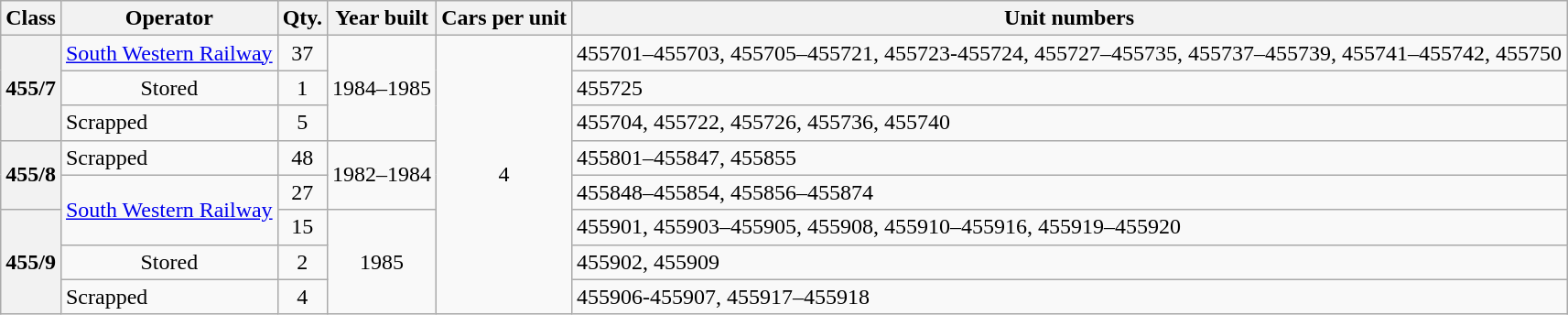<table class="wikitable">
<tr>
<th>Class</th>
<th>Operator</th>
<th>Qty.</th>
<th>Year built</th>
<th>Cars per unit</th>
<th>Unit numbers</th>
</tr>
<tr>
<th rowspan="3" align="center">455/7</th>
<td><a href='#'>South Western Railway</a></td>
<td align=center>37</td>
<td rowspan="3" align="center">1984–1985</td>
<td rowspan="8" align="center">4</td>
<td>455701–455703, 455705–455721, 455723-455724, 455727–455735, 455737–455739, 455741–455742, 455750</td>
</tr>
<tr>
<td align="center">Stored</td>
<td align="center">1</td>
<td>455725</td>
</tr>
<tr>
<td>Scrapped</td>
<td align=center>5</td>
<td>455704, 455722, 455726, 455736, 455740</td>
</tr>
<tr>
<th rowspan="2" align="center">455/8</th>
<td>Scrapped</td>
<td align="center">48</td>
<td rowspan="2" align="center">1982–1984</td>
<td>455801–455847, 455855</td>
</tr>
<tr>
<td rowspan=2><a href='#'>South Western Railway</a></td>
<td align=center>27</td>
<td>455848–455854, 455856–455874</td>
</tr>
<tr>
<th rowspan="3" align="center">455/9</th>
<td align=center>15</td>
<td rowspan="3" align="center">1985</td>
<td>455901, 455903–455905, 455908, 455910–455916, 455919–455920</td>
</tr>
<tr>
<td align="center">Stored</td>
<td align="center">2</td>
<td>455902, 455909</td>
</tr>
<tr>
<td>Scrapped</td>
<td align=center>4</td>
<td>455906-455907, 455917–455918</td>
</tr>
</table>
